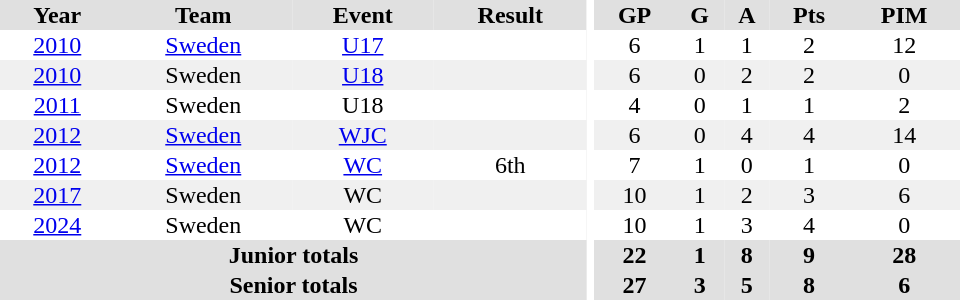<table border="0" cellpadding="1" cellspacing="0" ID="Table3" style="text-align:center; width:40em">
<tr ALIGN="center" bgcolor="#e0e0e0">
<th>Year</th>
<th>Team</th>
<th>Event</th>
<th>Result</th>
<th rowspan="99" bgcolor="#fff"></th>
<th>GP</th>
<th>G</th>
<th>A</th>
<th>Pts</th>
<th>PIM</th>
</tr>
<tr>
<td><a href='#'>2010</a></td>
<td><a href='#'>Sweden</a></td>
<td><a href='#'>U17</a></td>
<td></td>
<td>6</td>
<td>1</td>
<td>1</td>
<td>2</td>
<td>12</td>
</tr>
<tr bgcolor="#f0f0f0">
<td><a href='#'>2010</a></td>
<td>Sweden</td>
<td><a href='#'>U18</a></td>
<td></td>
<td>6</td>
<td>0</td>
<td>2</td>
<td>2</td>
<td>0</td>
</tr>
<tr>
<td><a href='#'>2011</a></td>
<td>Sweden</td>
<td>U18</td>
<td></td>
<td>4</td>
<td>0</td>
<td>1</td>
<td>1</td>
<td>2</td>
</tr>
<tr bgcolor="#f0f0f0">
<td><a href='#'>2012</a></td>
<td><a href='#'>Sweden</a></td>
<td><a href='#'>WJC</a></td>
<td></td>
<td>6</td>
<td>0</td>
<td>4</td>
<td>4</td>
<td>14</td>
</tr>
<tr>
<td><a href='#'>2012</a></td>
<td><a href='#'>Sweden</a></td>
<td><a href='#'>WC</a></td>
<td>6th</td>
<td>7</td>
<td>1</td>
<td>0</td>
<td>1</td>
<td>0</td>
</tr>
<tr bgcolor="#f0f0f0">
<td><a href='#'>2017</a></td>
<td>Sweden</td>
<td>WC</td>
<td></td>
<td>10</td>
<td>1</td>
<td>2</td>
<td>3</td>
<td>6</td>
</tr>
<tr>
<td><a href='#'>2024</a></td>
<td>Sweden</td>
<td>WC</td>
<td></td>
<td>10</td>
<td>1</td>
<td>3</td>
<td>4</td>
<td>0</td>
</tr>
<tr bgcolor="#e0e0e0">
<th colspan=4>Junior totals</th>
<th>22</th>
<th>1</th>
<th>8</th>
<th>9</th>
<th>28</th>
</tr>
<tr bgcolor="#e0e0e0">
<th colspan=4>Senior totals</th>
<th>27</th>
<th>3</th>
<th>5</th>
<th>8</th>
<th>6</th>
</tr>
</table>
